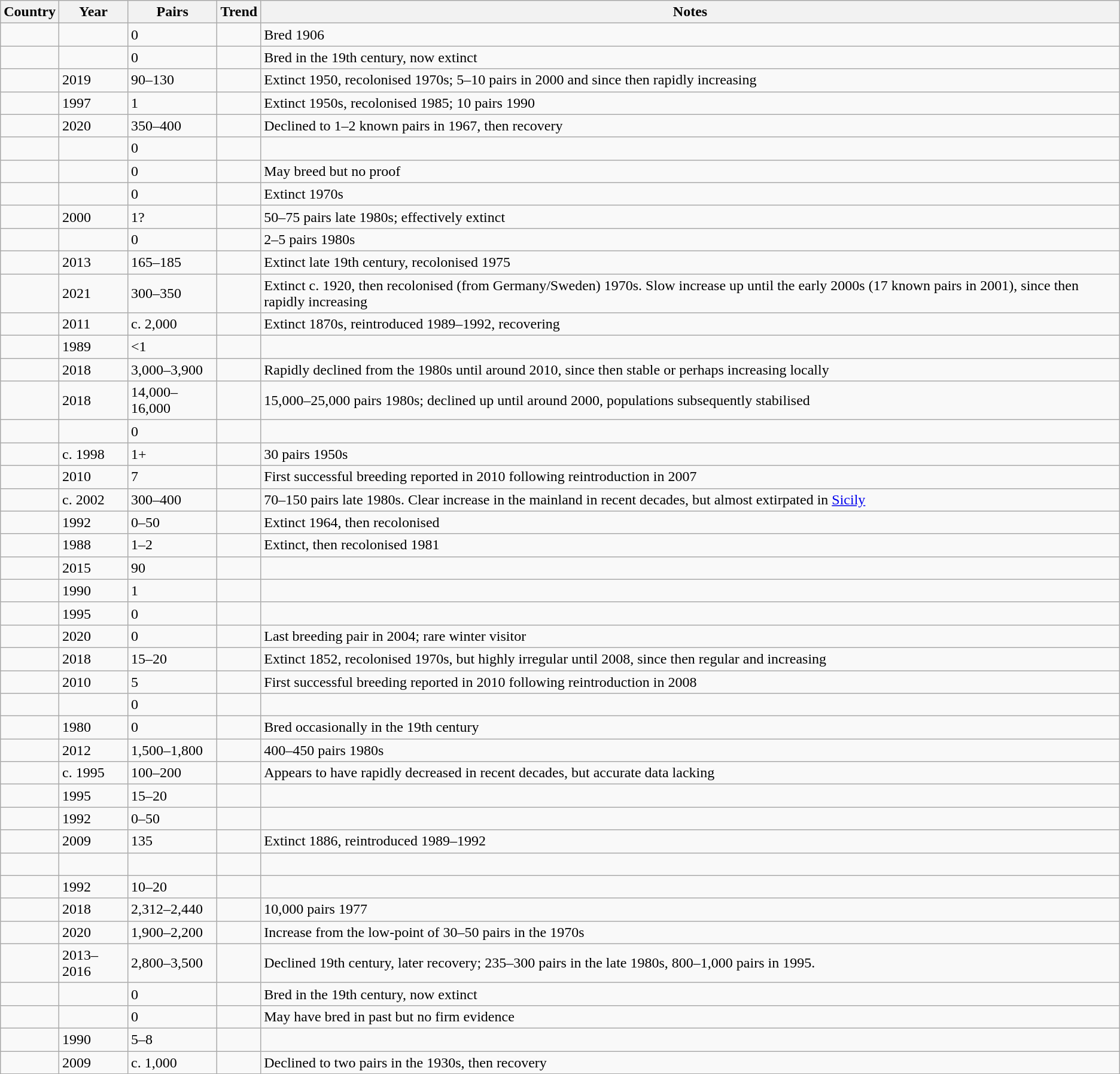<table class="wikitable">
<tr>
<th>Country</th>
<th>Year</th>
<th>Pairs</th>
<th>Trend</th>
<th>Notes</th>
</tr>
<tr>
<td></td>
<td></td>
<td>0</td>
<td></td>
<td>Bred 1906</td>
</tr>
<tr>
<td></td>
<td></td>
<td>0</td>
<td></td>
<td>Bred in the 19th century, now extinct</td>
</tr>
<tr>
<td></td>
<td>2019</td>
<td>90–130</td>
<td></td>
<td>Extinct 1950, recolonised 1970s; 5–10 pairs in 2000 and since then rapidly increasing</td>
</tr>
<tr>
<td></td>
<td>1997</td>
<td>1</td>
<td></td>
<td>Extinct 1950s, recolonised 1985; 10 pairs 1990</td>
</tr>
<tr>
<td></td>
<td>2020</td>
<td>350–400</td>
<td></td>
<td>Declined to 1–2 known pairs in 1967, then recovery</td>
</tr>
<tr>
<td></td>
<td></td>
<td>0</td>
<td></td>
<td> </td>
</tr>
<tr>
<td></td>
<td></td>
<td>0</td>
<td></td>
<td>May breed but no proof</td>
</tr>
<tr>
<td></td>
<td></td>
<td>0</td>
<td></td>
<td>Extinct 1970s</td>
</tr>
<tr>
<td></td>
<td>2000</td>
<td>1?</td>
<td></td>
<td>50–75 pairs late 1980s; effectively extinct</td>
</tr>
<tr>
<td></td>
<td></td>
<td>0</td>
<td></td>
<td>2–5 pairs 1980s</td>
</tr>
<tr>
<td></td>
<td>2013</td>
<td>165–185</td>
<td></td>
<td>Extinct late 19th century, recolonised 1975</td>
</tr>
<tr>
<td></td>
<td>2021</td>
<td>300–350</td>
<td></td>
<td>Extinct c. 1920, then recolonised (from Germany/Sweden) 1970s. Slow increase up until the early 2000s (17 known pairs in 2001), since then rapidly increasing</td>
</tr>
<tr>
<td></td>
<td>2011</td>
<td>c. 2,000</td>
<td></td>
<td>Extinct 1870s, reintroduced 1989–1992, recovering</td>
</tr>
<tr>
<td></td>
<td>1989</td>
<td><1</td>
<td></td>
<td> </td>
</tr>
<tr>
<td></td>
<td>2018</td>
<td>3,000–3,900</td>
<td></td>
<td>Rapidly declined from the 1980s until around 2010, since then stable or perhaps increasing locally</td>
</tr>
<tr>
<td></td>
<td>2018</td>
<td>14,000–16,000</td>
<td></td>
<td>15,000–25,000 pairs 1980s; declined up until around 2000, populations subsequently stabilised</td>
</tr>
<tr>
<td></td>
<td></td>
<td>0</td>
<td></td>
<td> </td>
</tr>
<tr>
<td></td>
<td>c. 1998</td>
<td>1+</td>
<td></td>
<td>30 pairs 1950s</td>
</tr>
<tr>
<td></td>
<td>2010</td>
<td>7</td>
<td></td>
<td>First successful breeding reported in 2010 following reintroduction in 2007</td>
</tr>
<tr>
<td></td>
<td>c. 2002</td>
<td>300–400</td>
<td></td>
<td>70–150 pairs late 1980s. Clear increase in the mainland in recent decades, but almost extirpated in <a href='#'>Sicily</a></td>
</tr>
<tr>
<td></td>
<td>1992</td>
<td>0–50</td>
<td></td>
<td>Extinct 1964, then recolonised</td>
</tr>
<tr>
<td></td>
<td>1988</td>
<td>1–2</td>
<td></td>
<td>Extinct, then recolonised 1981</td>
</tr>
<tr>
<td></td>
<td>2015</td>
<td>90</td>
<td></td>
<td> </td>
</tr>
<tr>
<td></td>
<td>1990</td>
<td>1</td>
<td></td>
<td> </td>
</tr>
<tr>
<td></td>
<td>1995</td>
<td>0</td>
<td></td>
<td> </td>
</tr>
<tr>
<td></td>
<td>2020</td>
<td>0</td>
<td></td>
<td>Last breeding pair in 2004; rare winter visitor</td>
</tr>
<tr>
<td></td>
<td>2018</td>
<td>15–20</td>
<td></td>
<td>Extinct 1852, recolonised 1970s, but highly irregular until 2008, since then regular and increasing</td>
</tr>
<tr>
<td></td>
<td>2010</td>
<td>5</td>
<td></td>
<td>First successful breeding reported in 2010 following reintroduction in 2008</td>
</tr>
<tr>
<td></td>
<td></td>
<td>0</td>
<td></td>
<td> </td>
</tr>
<tr>
<td></td>
<td>1980</td>
<td>0</td>
<td></td>
<td>Bred occasionally in the 19th century</td>
</tr>
<tr>
<td></td>
<td>2012</td>
<td>1,500–1,800</td>
<td></td>
<td>400–450 pairs 1980s</td>
</tr>
<tr>
<td></td>
<td>c. 1995</td>
<td>100–200</td>
<td></td>
<td>Appears to have rapidly decreased in recent decades, but accurate data lacking</td>
</tr>
<tr>
<td></td>
<td>1995</td>
<td>15–20</td>
<td></td>
<td> </td>
</tr>
<tr>
<td></td>
<td>1992</td>
<td>0–50</td>
<td></td>
<td> </td>
</tr>
<tr>
<td></td>
<td>2009</td>
<td>135</td>
<td></td>
<td>Extinct 1886, reintroduced 1989–1992</td>
</tr>
<tr>
<td></td>
<td></td>
<td></td>
<td></td>
<td> </td>
</tr>
<tr>
<td></td>
<td>1992</td>
<td>10–20</td>
<td></td>
<td> </td>
</tr>
<tr>
<td></td>
<td>2018</td>
<td>2,312–2,440</td>
<td></td>
<td>10,000 pairs 1977</td>
</tr>
<tr>
<td></td>
<td>2020</td>
<td>1,900–2,200</td>
<td></td>
<td>Increase from the low-point of 30–50 pairs in the 1970s</td>
</tr>
<tr>
<td></td>
<td>2013–2016</td>
<td>2,800–3,500</td>
<td></td>
<td>Declined 19th century, later recovery; 235–300 pairs in the late 1980s, 800–1,000 pairs in 1995.</td>
</tr>
<tr>
<td></td>
<td></td>
<td>0</td>
<td></td>
<td>Bred in the 19th century, now extinct</td>
</tr>
<tr>
<td></td>
<td></td>
<td>0</td>
<td></td>
<td>May have bred in past but no firm evidence</td>
</tr>
<tr>
<td></td>
<td>1990</td>
<td>5–8</td>
<td></td>
<td> </td>
</tr>
<tr>
<td></td>
<td>2009</td>
<td>c. 1,000</td>
<td></td>
<td>Declined to two pairs in the 1930s, then recovery</td>
</tr>
</table>
